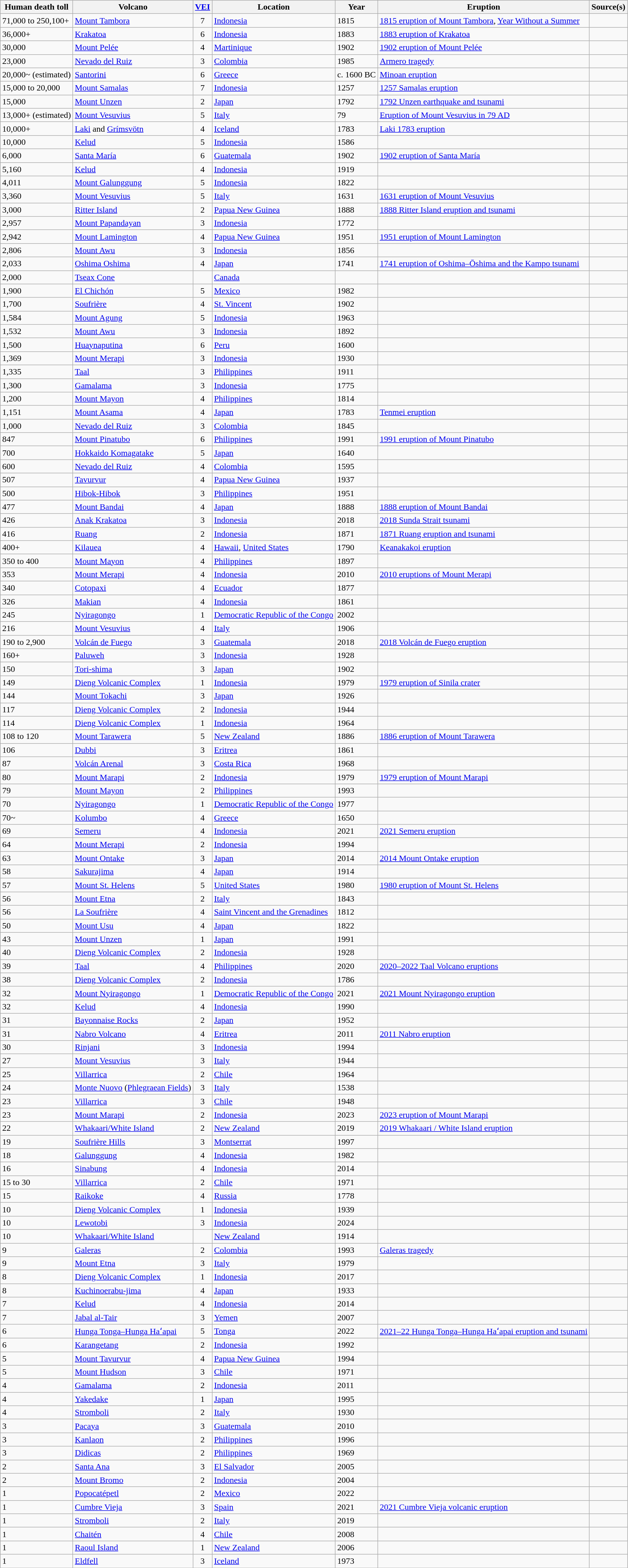<table class="sortable wikitable">
<tr>
<th data-sort-type="number">Human death toll</th>
<th data-sort-type="text">Volcano</th>
<th data-sort-type="number"><a href='#'>VEI</a></th>
<th data-sort-type="text">Location</th>
<th data-sort-type="number">Year</th>
<th data-sort-type="number">Eruption</th>
<th data-sort-type="number">Source(s)</th>
</tr>
<tr>
<td>71,000 to 250,100+</td>
<td><a href='#'>Mount Tambora</a></td>
<td style="text-align: center;">7</td>
<td><a href='#'>Indonesia</a></td>
<td>1815</td>
<td><a href='#'>1815 eruption of Mount Tambora</a>, <a href='#'>Year Without a Summer</a></td>
<td></td>
</tr>
<tr>
<td>36,000+</td>
<td><a href='#'>Krakatoa</a></td>
<td style="text-align: center;">6</td>
<td><a href='#'>Indonesia</a></td>
<td>1883</td>
<td><a href='#'>1883 eruption of Krakatoa</a></td>
<td></td>
</tr>
<tr>
<td>30,000</td>
<td><a href='#'>Mount Pelée</a></td>
<td style="text-align: center;">4</td>
<td><a href='#'>Martinique</a></td>
<td>1902</td>
<td><a href='#'>1902 eruption of Mount Pelée</a></td>
<td></td>
</tr>
<tr>
<td>23,000</td>
<td><a href='#'>Nevado del Ruiz</a></td>
<td style="text-align: center;">3</td>
<td><a href='#'>Colombia</a></td>
<td>1985</td>
<td><a href='#'>Armero tragedy</a></td>
<td></td>
</tr>
<tr>
<td>20,000~ (estimated)</td>
<td><a href='#'>Santorini</a></td>
<td style="text-align: center;">6</td>
<td><a href='#'>Greece</a></td>
<td>c. 1600 BC</td>
<td><a href='#'>Minoan eruption</a></td>
<td></td>
</tr>
<tr>
<td>15,000 to 20,000</td>
<td><a href='#'>Mount Samalas</a></td>
<td style="text-align: center;">7</td>
<td><a href='#'>Indonesia</a></td>
<td>1257</td>
<td><a href='#'>1257 Samalas eruption</a></td>
<td></td>
</tr>
<tr>
<td>15,000</td>
<td><a href='#'>Mount Unzen</a></td>
<td style="text-align: center;">2</td>
<td><a href='#'>Japan</a></td>
<td>1792</td>
<td><a href='#'>1792 Unzen earthquake and tsunami</a></td>
<td></td>
</tr>
<tr>
<td>13,000+ (estimated)</td>
<td><a href='#'>Mount Vesuvius</a></td>
<td style="text-align: center;">5</td>
<td><a href='#'>Italy</a></td>
<td>79</td>
<td><a href='#'>Eruption of Mount Vesuvius in 79 AD</a></td>
<td></td>
</tr>
<tr>
<td>10,000+</td>
<td><a href='#'>Laki</a> and <a href='#'>Grímsvötn</a></td>
<td style="text-align: center;">4</td>
<td><a href='#'>Iceland</a></td>
<td>1783</td>
<td><a href='#'>Laki 1783 eruption</a></td>
<td></td>
</tr>
<tr>
<td>10,000</td>
<td><a href='#'>Kelud</a></td>
<td style="text-align: center;">5</td>
<td><a href='#'>Indonesia</a></td>
<td>1586</td>
<td></td>
<td></td>
</tr>
<tr>
<td>6,000</td>
<td><a href='#'>Santa María</a></td>
<td style="text-align: center;">6</td>
<td><a href='#'>Guatemala</a></td>
<td>1902</td>
<td><a href='#'>1902 eruption of Santa María</a></td>
<td></td>
</tr>
<tr>
<td>5,160</td>
<td><a href='#'>Kelud</a></td>
<td style="text-align: center;">4</td>
<td><a href='#'>Indonesia</a></td>
<td>1919</td>
<td></td>
<td></td>
</tr>
<tr>
<td>4,011</td>
<td><a href='#'>Mount Galunggung</a></td>
<td style="text-align: center;">5</td>
<td><a href='#'>Indonesia</a></td>
<td>1822</td>
<td></td>
<td></td>
</tr>
<tr>
<td>3,360</td>
<td><a href='#'>Mount Vesuvius</a></td>
<td style="text-align: center;">5</td>
<td><a href='#'>Italy</a></td>
<td>1631</td>
<td><a href='#'>1631 eruption of Mount Vesuvius</a></td>
<td></td>
</tr>
<tr>
<td>3,000</td>
<td><a href='#'>Ritter Island</a></td>
<td style="text-align: center;">2</td>
<td><a href='#'>Papua New Guinea</a></td>
<td>1888</td>
<td><a href='#'>1888 Ritter Island eruption and tsunami</a></td>
<td></td>
</tr>
<tr>
<td>2,957</td>
<td><a href='#'>Mount Papandayan</a></td>
<td style="text-align: center;">3</td>
<td><a href='#'>Indonesia</a></td>
<td>1772</td>
<td></td>
<td></td>
</tr>
<tr>
<td>2,942</td>
<td><a href='#'>Mount Lamington</a></td>
<td style="text-align: center;">4</td>
<td><a href='#'>Papua New Guinea</a></td>
<td>1951</td>
<td><a href='#'>1951 eruption of Mount Lamington</a></td>
<td></td>
</tr>
<tr>
<td>2,806</td>
<td><a href='#'>Mount Awu</a></td>
<td style="text-align: center;">3</td>
<td><a href='#'>Indonesia</a></td>
<td>1856</td>
<td></td>
<td></td>
</tr>
<tr>
<td>2,033</td>
<td><a href='#'>Oshima Oshima</a></td>
<td style="text-align: center;">4</td>
<td><a href='#'>Japan</a></td>
<td>1741</td>
<td><a href='#'>1741 eruption of Oshima–Ōshima and the Kampo tsunami</a></td>
<td></td>
</tr>
<tr>
<td>2,000</td>
<td><a href='#'>Tseax Cone</a></td>
<td></td>
<td><a href='#'>Canada</a></td>
<td></td>
<td></td>
<td></td>
</tr>
<tr>
<td>1,900</td>
<td><a href='#'>El Chichón</a></td>
<td style="text-align: center;">5</td>
<td><a href='#'>Mexico</a></td>
<td>1982</td>
<td></td>
<td></td>
</tr>
<tr>
<td>1,700</td>
<td><a href='#'>Soufrière</a></td>
<td style="text-align: center;">4</td>
<td><a href='#'>St. Vincent</a></td>
<td>1902</td>
<td></td>
<td></td>
</tr>
<tr>
<td>1,584</td>
<td><a href='#'>Mount Agung</a></td>
<td style="text-align: center;">5</td>
<td><a href='#'>Indonesia</a></td>
<td>1963</td>
<td></td>
<td></td>
</tr>
<tr>
<td>1,532</td>
<td><a href='#'>Mount Awu</a></td>
<td style="text-align: center;">3</td>
<td><a href='#'>Indonesia</a></td>
<td>1892</td>
<td></td>
<td></td>
</tr>
<tr>
<td>1,500</td>
<td><a href='#'>Huaynaputina</a></td>
<td style="text-align: center;">6</td>
<td><a href='#'>Peru</a></td>
<td>1600</td>
<td></td>
<td></td>
</tr>
<tr>
<td>1,369</td>
<td><a href='#'>Mount Merapi</a></td>
<td style="text-align: center;">3</td>
<td><a href='#'>Indonesia</a></td>
<td>1930</td>
<td></td>
<td></td>
</tr>
<tr>
<td>1,335</td>
<td><a href='#'>Taal</a></td>
<td style="text-align: center;">3</td>
<td><a href='#'>Philippines</a></td>
<td>1911</td>
<td></td>
<td></td>
</tr>
<tr>
<td>1,300</td>
<td><a href='#'>Gamalama</a></td>
<td style="text-align: center;">3</td>
<td><a href='#'>Indonesia</a></td>
<td>1775</td>
<td></td>
<td></td>
</tr>
<tr>
<td>1,200</td>
<td><a href='#'>Mount Mayon</a></td>
<td style="text-align: center;">4</td>
<td><a href='#'>Philippines</a></td>
<td>1814</td>
<td></td>
<td></td>
</tr>
<tr>
<td>1,151</td>
<td><a href='#'>Mount Asama</a></td>
<td style="text-align: center;">4</td>
<td><a href='#'>Japan</a></td>
<td>1783</td>
<td><a href='#'>Tenmei eruption</a></td>
<td></td>
</tr>
<tr>
<td>1,000</td>
<td><a href='#'>Nevado del Ruiz</a></td>
<td style="text-align: center;">3</td>
<td><a href='#'>Colombia</a></td>
<td>1845</td>
<td></td>
<td></td>
</tr>
<tr>
<td>847</td>
<td><a href='#'>Mount Pinatubo</a></td>
<td style="text-align: center;">6</td>
<td><a href='#'>Philippines</a></td>
<td>1991</td>
<td><a href='#'>1991 eruption of Mount Pinatubo</a></td>
<td></td>
</tr>
<tr>
<td>700</td>
<td><a href='#'>Hokkaido Komagatake</a></td>
<td style="text-align: center;">5</td>
<td><a href='#'>Japan</a></td>
<td>1640</td>
<td></td>
<td></td>
</tr>
<tr>
<td>600</td>
<td><a href='#'>Nevado del Ruiz</a></td>
<td style="text-align: center;">4</td>
<td><a href='#'>Colombia</a></td>
<td>1595</td>
<td></td>
<td></td>
</tr>
<tr>
<td>507</td>
<td><a href='#'>Tavurvur</a></td>
<td style="text-align: center;">4</td>
<td><a href='#'>Papua New Guinea</a></td>
<td>1937</td>
<td></td>
<td></td>
</tr>
<tr>
<td>500</td>
<td><a href='#'>Hibok-Hibok</a></td>
<td style="text-align: center;">3</td>
<td><a href='#'>Philippines</a></td>
<td>1951</td>
<td></td>
<td></td>
</tr>
<tr>
<td>477</td>
<td><a href='#'>Mount Bandai</a></td>
<td style="text-align: center;">4</td>
<td><a href='#'>Japan</a></td>
<td>1888</td>
<td><a href='#'>1888 eruption of Mount Bandai</a></td>
<td></td>
</tr>
<tr>
<td>426</td>
<td><a href='#'>Anak Krakatoa</a></td>
<td style="text-align: center;">3</td>
<td><a href='#'>Indonesia</a></td>
<td>2018</td>
<td><a href='#'>2018 Sunda Strait tsunami</a></td>
<td></td>
</tr>
<tr>
<td>416</td>
<td><a href='#'>Ruang</a></td>
<td style="text-align: center;">2</td>
<td><a href='#'>Indonesia</a></td>
<td>1871</td>
<td><a href='#'>1871 Ruang eruption and tsunami</a></td>
<td></td>
</tr>
<tr>
<td>400+</td>
<td><a href='#'>Kilauea</a></td>
<td style="text-align: center;">4</td>
<td><a href='#'>Hawaii</a>, <a href='#'>United States</a></td>
<td>1790</td>
<td><a href='#'>Keanakakoi eruption</a></td>
<td></td>
</tr>
<tr>
<td>350 to 400</td>
<td><a href='#'>Mount Mayon</a></td>
<td style="text-align: center;">4</td>
<td><a href='#'>Philippines</a></td>
<td>1897</td>
<td></td>
<td></td>
</tr>
<tr>
<td>353</td>
<td><a href='#'>Mount Merapi</a></td>
<td style="text-align: center;">4</td>
<td><a href='#'>Indonesia</a></td>
<td>2010</td>
<td><a href='#'>2010 eruptions of Mount Merapi</a></td>
<td></td>
</tr>
<tr>
<td>340</td>
<td><a href='#'>Cotopaxi</a></td>
<td style="text-align: center;">4</td>
<td><a href='#'>Ecuador</a></td>
<td>1877</td>
<td></td>
<td></td>
</tr>
<tr>
<td>326</td>
<td><a href='#'>Makian</a></td>
<td style="text-align: center;">4</td>
<td><a href='#'>Indonesia</a></td>
<td>1861</td>
<td></td>
<td></td>
</tr>
<tr>
<td>245</td>
<td><a href='#'>Nyiragongo</a></td>
<td style="text-align: center;">1</td>
<td><a href='#'>Democratic Republic of the Congo</a></td>
<td>2002</td>
<td></td>
<td></td>
</tr>
<tr>
<td>216</td>
<td><a href='#'>Mount Vesuvius</a></td>
<td style="text-align: center;">4</td>
<td><a href='#'>Italy</a></td>
<td>1906</td>
<td></td>
<td></td>
</tr>
<tr>
<td>190 to 2,900</td>
<td><a href='#'>Volcán de Fuego</a></td>
<td style="text-align: center;">3</td>
<td><a href='#'>Guatemala</a></td>
<td>2018</td>
<td><a href='#'>2018 Volcán de Fuego eruption</a></td>
<td></td>
</tr>
<tr>
<td>160+</td>
<td><a href='#'>Paluweh</a></td>
<td style="text-align: center;">3</td>
<td><a href='#'>Indonesia</a></td>
<td>1928</td>
<td></td>
<td></td>
</tr>
<tr>
<td>150</td>
<td><a href='#'>Tori-shima</a></td>
<td style="text-align: center;">3</td>
<td><a href='#'>Japan</a></td>
<td>1902</td>
<td></td>
<td></td>
</tr>
<tr>
<td>149</td>
<td><a href='#'>Dieng Volcanic Complex</a></td>
<td style="text-align: center;">1</td>
<td><a href='#'>Indonesia</a></td>
<td>1979</td>
<td><a href='#'>1979 eruption of Sinila crater</a></td>
<td></td>
</tr>
<tr>
<td>144</td>
<td><a href='#'>Mount Tokachi</a></td>
<td style="text-align: center;">3</td>
<td><a href='#'>Japan</a></td>
<td>1926</td>
<td></td>
<td></td>
</tr>
<tr>
<td>117</td>
<td><a href='#'>Dieng Volcanic Complex</a></td>
<td style="text-align: center;">2</td>
<td><a href='#'>Indonesia</a></td>
<td>1944</td>
<td></td>
<td></td>
</tr>
<tr>
<td>114</td>
<td><a href='#'>Dieng Volcanic Complex</a></td>
<td style="text-align: center;">1</td>
<td><a href='#'>Indonesia</a></td>
<td>1964</td>
<td></td>
<td></td>
</tr>
<tr>
<td>108 to 120</td>
<td><a href='#'>Mount Tarawera</a></td>
<td style="text-align: center;">5</td>
<td><a href='#'>New Zealand</a></td>
<td>1886</td>
<td><a href='#'>1886 eruption of Mount Tarawera</a></td>
<td></td>
</tr>
<tr>
<td>106</td>
<td><a href='#'>Dubbi</a></td>
<td style="text-align: center;">3</td>
<td><a href='#'>Eritrea</a></td>
<td>1861</td>
<td></td>
<td></td>
</tr>
<tr>
<td>87</td>
<td><a href='#'>Volcán Arenal</a></td>
<td style="text-align: center;">3</td>
<td><a href='#'>Costa Rica</a></td>
<td>1968</td>
<td></td>
<td></td>
</tr>
<tr>
<td>80</td>
<td><a href='#'>Mount Marapi</a></td>
<td style="text-align: center;">2</td>
<td><a href='#'>Indonesia</a></td>
<td>1979</td>
<td><a href='#'>1979 eruption of Mount Marapi</a></td>
<td></td>
</tr>
<tr>
<td>79</td>
<td><a href='#'>Mount Mayon</a></td>
<td style="text-align: center;">2</td>
<td><a href='#'>Philippines</a></td>
<td>1993</td>
<td></td>
<td></td>
</tr>
<tr>
<td>70</td>
<td><a href='#'>Nyiragongo</a></td>
<td style="text-align: center;">1</td>
<td><a href='#'>Democratic Republic of the Congo</a></td>
<td>1977</td>
<td></td>
<td></td>
</tr>
<tr>
<td>70~</td>
<td><a href='#'>Kolumbo</a></td>
<td style="text-align: center;">4</td>
<td><a href='#'>Greece</a></td>
<td>1650</td>
<td></td>
<td></td>
</tr>
<tr>
<td>69</td>
<td><a href='#'>Semeru</a></td>
<td style="text-align: center;">4</td>
<td><a href='#'>Indonesia</a></td>
<td>2021</td>
<td><a href='#'>2021 Semeru eruption</a></td>
<td></td>
</tr>
<tr>
<td>64</td>
<td><a href='#'>Mount Merapi</a></td>
<td style="text-align: center;">2</td>
<td><a href='#'>Indonesia</a></td>
<td>1994</td>
<td></td>
<td></td>
</tr>
<tr>
<td>63</td>
<td><a href='#'>Mount Ontake</a></td>
<td style="text-align: center;">3</td>
<td><a href='#'>Japan</a></td>
<td>2014</td>
<td><a href='#'>2014 Mount Ontake eruption</a></td>
<td></td>
</tr>
<tr>
<td>58</td>
<td><a href='#'>Sakurajima</a></td>
<td style="text-align: center;">4</td>
<td><a href='#'>Japan</a></td>
<td>1914</td>
<td></td>
<td></td>
</tr>
<tr>
<td>57</td>
<td><a href='#'>Mount St. Helens</a></td>
<td style="text-align: center;">5</td>
<td><a href='#'>United States</a></td>
<td>1980</td>
<td><a href='#'>1980 eruption of Mount St. Helens</a></td>
<td></td>
</tr>
<tr>
<td>56</td>
<td><a href='#'>Mount Etna</a></td>
<td style="text-align: center;">2</td>
<td><a href='#'>Italy</a></td>
<td>1843</td>
<td></td>
<td></td>
</tr>
<tr>
<td>56</td>
<td><a href='#'>La Soufrière</a></td>
<td style="text-align: center;">4</td>
<td><a href='#'>Saint Vincent and the Grenadines</a></td>
<td>1812</td>
<td></td>
<td></td>
</tr>
<tr>
<td>50</td>
<td><a href='#'>Mount Usu</a></td>
<td style="text-align: center;">4</td>
<td><a href='#'>Japan</a></td>
<td>1822</td>
<td></td>
<td></td>
</tr>
<tr>
<td>43</td>
<td><a href='#'>Mount Unzen</a></td>
<td style="text-align: center;">1</td>
<td><a href='#'>Japan</a></td>
<td>1991</td>
<td></td>
<td></td>
</tr>
<tr>
<td>40</td>
<td><a href='#'>Dieng Volcanic Complex</a></td>
<td style="text-align: center;">2</td>
<td><a href='#'>Indonesia</a></td>
<td>1928</td>
<td></td>
<td></td>
</tr>
<tr>
<td>39</td>
<td><a href='#'>Taal</a></td>
<td style="text-align: center;">4</td>
<td><a href='#'>Philippines</a></td>
<td>2020</td>
<td><a href='#'>2020–2022 Taal Volcano eruptions</a></td>
<td></td>
</tr>
<tr>
<td>38</td>
<td><a href='#'>Dieng Volcanic Complex</a></td>
<td style="text-align: center;">2</td>
<td><a href='#'>Indonesia</a></td>
<td>1786</td>
<td></td>
<td></td>
</tr>
<tr>
<td>32</td>
<td><a href='#'>Mount Nyiragongo</a></td>
<td style="text-align: center;">1</td>
<td><a href='#'>Democratic Republic of the Congo</a></td>
<td>2021</td>
<td><a href='#'>2021 Mount Nyiragongo eruption</a></td>
<td></td>
</tr>
<tr>
<td>32</td>
<td><a href='#'>Kelud</a></td>
<td style="text-align: center;">4</td>
<td><a href='#'>Indonesia</a></td>
<td>1990</td>
<td></td>
<td></td>
</tr>
<tr>
<td>31</td>
<td><a href='#'>Bayonnaise Rocks</a></td>
<td style="text-align: center;">2</td>
<td><a href='#'>Japan</a></td>
<td>1952</td>
<td></td>
<td></td>
</tr>
<tr>
<td>31</td>
<td><a href='#'>Nabro Volcano</a></td>
<td style="text-align: center;">4</td>
<td><a href='#'>Eritrea</a></td>
<td>2011</td>
<td><a href='#'>2011 Nabro eruption</a></td>
<td></td>
</tr>
<tr>
<td>30</td>
<td><a href='#'>Rinjani</a></td>
<td style="text-align: center;">3</td>
<td><a href='#'>Indonesia</a></td>
<td>1994</td>
<td></td>
<td></td>
</tr>
<tr>
<td>27</td>
<td><a href='#'>Mount Vesuvius</a></td>
<td style="text-align: center;">3</td>
<td><a href='#'>Italy</a></td>
<td>1944</td>
<td></td>
<td></td>
</tr>
<tr>
<td>25</td>
<td><a href='#'>Villarrica</a></td>
<td style="text-align: center;">2</td>
<td><a href='#'>Chile</a></td>
<td>1964</td>
<td></td>
<td></td>
</tr>
<tr>
<td>24</td>
<td><a href='#'>Monte Nuovo</a> (<a href='#'>Phlegraean Fields</a>)</td>
<td style="text-align: center;">3</td>
<td><a href='#'>Italy</a></td>
<td>1538</td>
<td></td>
<td></td>
</tr>
<tr>
<td>23</td>
<td><a href='#'>Villarrica</a></td>
<td style="text-align: center;">3</td>
<td><a href='#'>Chile</a></td>
<td>1948</td>
<td></td>
<td></td>
</tr>
<tr>
<td>23</td>
<td><a href='#'>Mount Marapi</a></td>
<td style="text-align: center;">2</td>
<td><a href='#'>Indonesia</a></td>
<td>2023</td>
<td><a href='#'>2023 eruption of Mount Marapi</a></td>
<td></td>
</tr>
<tr>
<td>22</td>
<td><a href='#'>Whakaari/White Island</a></td>
<td style="text-align: center;">2</td>
<td><a href='#'>New Zealand</a></td>
<td>2019</td>
<td><a href='#'>2019 Whakaari / White Island eruption</a></td>
<td></td>
</tr>
<tr>
<td>19</td>
<td><a href='#'>Soufrière Hills</a></td>
<td style="text-align: center;">3</td>
<td><a href='#'>Montserrat</a></td>
<td>1997</td>
<td></td>
<td></td>
</tr>
<tr>
<td>18</td>
<td><a href='#'>Galunggung</a></td>
<td style="text-align: center;">4</td>
<td><a href='#'>Indonesia</a></td>
<td>1982</td>
<td></td>
<td></td>
</tr>
<tr>
<td>16</td>
<td><a href='#'>Sinabung</a></td>
<td style="text-align: center;">4</td>
<td><a href='#'>Indonesia</a></td>
<td>2014</td>
<td></td>
<td></td>
</tr>
<tr>
<td>15 to 30</td>
<td><a href='#'>Villarrica</a></td>
<td style="text-align: center;">2</td>
<td><a href='#'>Chile</a></td>
<td>1971</td>
<td></td>
<td></td>
</tr>
<tr>
<td>15</td>
<td><a href='#'>Raikoke</a></td>
<td style="text-align: center;">4</td>
<td><a href='#'>Russia</a></td>
<td>1778</td>
<td></td>
<td></td>
</tr>
<tr>
<td>10</td>
<td><a href='#'>Dieng Volcanic Complex</a></td>
<td style="text-align: center;">1</td>
<td><a href='#'>Indonesia</a></td>
<td>1939</td>
<td></td>
<td></td>
</tr>
<tr>
<td>10</td>
<td><a href='#'>Lewotobi</a></td>
<td style="text-align: center;">3</td>
<td><a href='#'>Indonesia</a></td>
<td>2024</td>
<td></td>
<td></td>
</tr>
<tr>
<td>10</td>
<td><a href='#'>Whakaari/White Island</a></td>
<td></td>
<td><a href='#'>New Zealand</a></td>
<td>1914</td>
<td></td>
<td></td>
</tr>
<tr>
<td>9</td>
<td><a href='#'>Galeras</a></td>
<td style="text-align: center;">2</td>
<td><a href='#'>Colombia</a></td>
<td>1993</td>
<td><a href='#'>Galeras tragedy</a></td>
<td></td>
</tr>
<tr>
<td>9</td>
<td><a href='#'>Mount Etna</a></td>
<td style="text-align: center;">3</td>
<td><a href='#'>Italy</a></td>
<td>1979</td>
<td></td>
<td></td>
</tr>
<tr>
<td>8</td>
<td><a href='#'>Dieng Volcanic Complex</a></td>
<td style="text-align: center;">1</td>
<td><a href='#'>Indonesia</a></td>
<td>2017</td>
<td></td>
<td></td>
</tr>
<tr>
<td>8</td>
<td><a href='#'>Kuchinoerabu-jima</a></td>
<td style="text-align: center;">4</td>
<td><a href='#'>Japan</a></td>
<td>1933</td>
<td></td>
<td></td>
</tr>
<tr>
<td>7</td>
<td><a href='#'>Kelud</a></td>
<td style="text-align: center;">4</td>
<td><a href='#'>Indonesia</a></td>
<td>2014</td>
<td></td>
<td></td>
</tr>
<tr>
<td>7</td>
<td><a href='#'>Jabal al-Tair</a></td>
<td style="text-align: center;">3</td>
<td><a href='#'>Yemen</a></td>
<td>2007</td>
<td></td>
<td></td>
</tr>
<tr>
<td>6</td>
<td><a href='#'>Hunga Tonga–Hunga Haʻapai</a></td>
<td style="text-align: center;">5</td>
<td><a href='#'>Tonga</a></td>
<td>2022</td>
<td><a href='#'>2021–22 Hunga Tonga–Hunga Haʻapai eruption and tsunami</a></td>
<td></td>
</tr>
<tr>
<td>6</td>
<td><a href='#'>Karangetang</a></td>
<td style="text-align: center;">2</td>
<td><a href='#'>Indonesia</a></td>
<td>1992</td>
<td></td>
<td></td>
</tr>
<tr>
<td>5</td>
<td><a href='#'>Mount Tavurvur</a></td>
<td style="text-align: center;">4</td>
<td><a href='#'>Papua New Guinea</a></td>
<td>1994</td>
<td></td>
<td></td>
</tr>
<tr>
<td>5</td>
<td><a href='#'>Mount Hudson</a></td>
<td style="text-align: center;">3</td>
<td><a href='#'>Chile</a></td>
<td>1971</td>
<td></td>
<td></td>
</tr>
<tr>
<td>4</td>
<td><a href='#'>Gamalama</a></td>
<td style="text-align: center;">2</td>
<td><a href='#'>Indonesia</a></td>
<td>2011</td>
<td></td>
<td></td>
</tr>
<tr>
<td>4</td>
<td><a href='#'>Yakedake</a></td>
<td style="text-align: center;">1</td>
<td><a href='#'>Japan</a></td>
<td>1995</td>
<td></td>
<td></td>
</tr>
<tr>
<td>4</td>
<td><a href='#'>Stromboli</a></td>
<td style="text-align: center;">2</td>
<td><a href='#'>Italy</a></td>
<td>1930</td>
<td></td>
<td></td>
</tr>
<tr>
<td>3</td>
<td><a href='#'>Pacaya</a></td>
<td style="text-align: center;">3</td>
<td><a href='#'>Guatemala</a></td>
<td>2010</td>
<td></td>
<td></td>
</tr>
<tr>
<td>3</td>
<td><a href='#'>Kanlaon</a></td>
<td style="text-align: center;">2</td>
<td><a href='#'>Philippines</a></td>
<td>1996</td>
<td></td>
<td></td>
</tr>
<tr>
<td>3</td>
<td><a href='#'>Didicas</a></td>
<td style="text-align: center;">2</td>
<td><a href='#'>Philippines</a></td>
<td>1969</td>
<td></td>
<td></td>
</tr>
<tr>
<td>2</td>
<td><a href='#'>Santa Ana</a></td>
<td style="text-align: center;">3</td>
<td><a href='#'>El Salvador</a></td>
<td>2005</td>
<td></td>
<td></td>
</tr>
<tr>
<td>2</td>
<td><a href='#'>Mount Bromo</a></td>
<td style="text-align: center;">2</td>
<td><a href='#'>Indonesia</a></td>
<td>2004</td>
<td></td>
<td></td>
</tr>
<tr>
<td>1</td>
<td><a href='#'>Popocatépetl</a></td>
<td style="text-align: center;">2</td>
<td><a href='#'>Mexico</a></td>
<td>2022</td>
<td></td>
<td></td>
</tr>
<tr>
<td>1</td>
<td><a href='#'>Cumbre Vieja</a></td>
<td style="text-align: center;">3</td>
<td><a href='#'>Spain</a></td>
<td>2021</td>
<td><a href='#'>2021 Cumbre Vieja volcanic eruption</a></td>
<td></td>
</tr>
<tr>
<td>1</td>
<td><a href='#'>Stromboli</a></td>
<td style="text-align: center;">2</td>
<td><a href='#'>Italy</a></td>
<td>2019</td>
<td></td>
<td></td>
</tr>
<tr>
<td>1</td>
<td><a href='#'>Chaitén</a></td>
<td style="text-align: center;">4</td>
<td><a href='#'>Chile</a></td>
<td>2008</td>
<td></td>
<td></td>
</tr>
<tr>
<td>1</td>
<td><a href='#'>Raoul Island</a></td>
<td style="text-align: center;">1</td>
<td><a href='#'>New Zealand</a></td>
<td>2006</td>
<td></td>
<td></td>
</tr>
<tr>
<td>1</td>
<td><a href='#'>Eldfell</a></td>
<td style="text-align: center;">3</td>
<td><a href='#'>Iceland</a></td>
<td>1973</td>
<td></td>
<td></td>
</tr>
<tr>
</tr>
</table>
